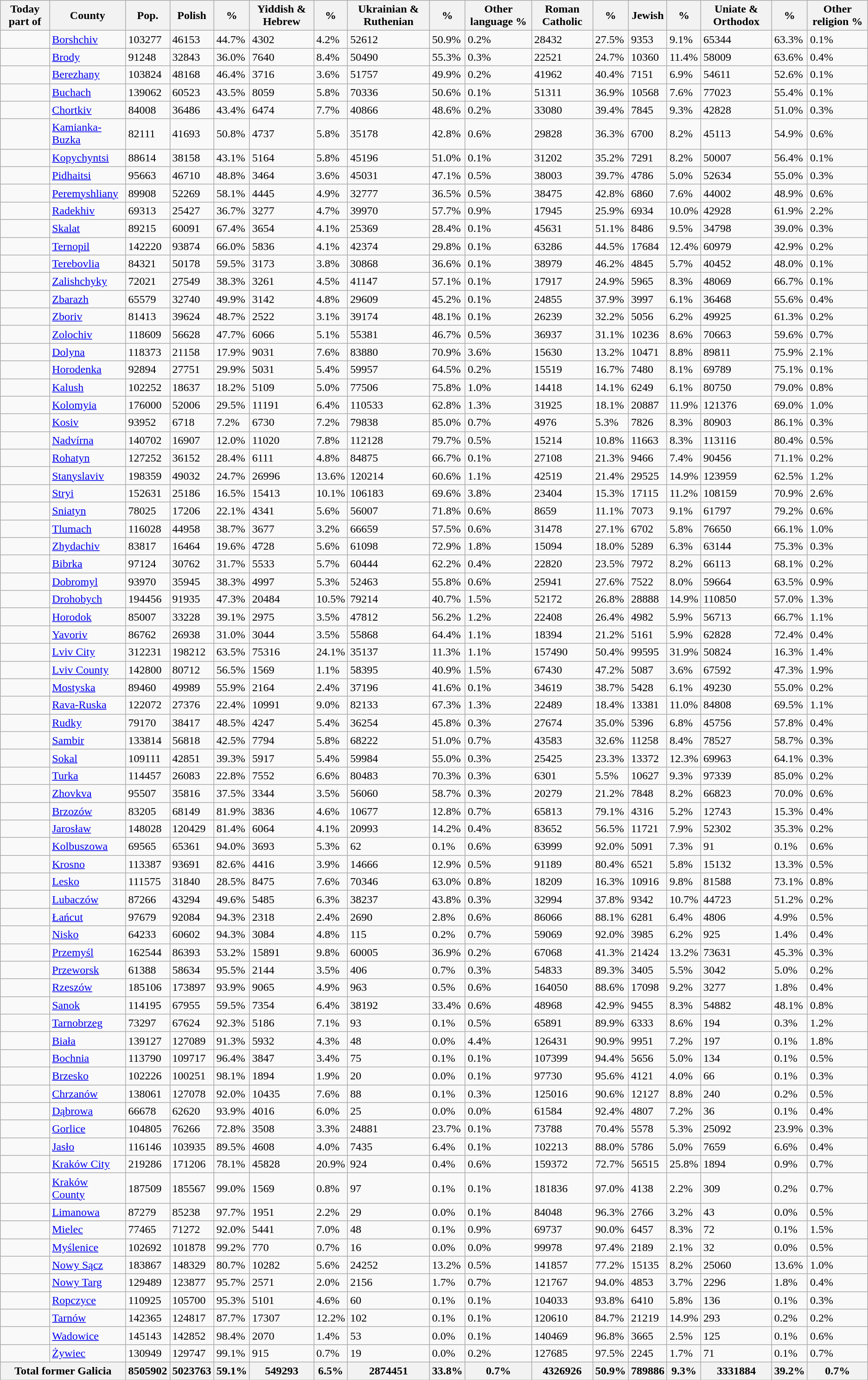<table class="wikitable sortable mw-collapsible">
<tr>
<th>Today part of</th>
<th>County</th>
<th>Pop.</th>
<th>Polish</th>
<th>%</th>
<th>Yiddish & Hebrew</th>
<th>%</th>
<th>Ukrainian & Ruthenian</th>
<th>%</th>
<th>Other language %<br></th>
<th>Roman Catholic</th>
<th>%</th>
<th>Jewish</th>
<th>%</th>
<th>Uniate & Orthodox</th>
<th>%</th>
<th>Other religion %</th>
</tr>
<tr>
<td></td>
<td><a href='#'>Borshchiv</a></td>
<td>103277</td>
<td>46153</td>
<td>44.7%</td>
<td>4302</td>
<td>4.2%</td>
<td>52612</td>
<td>50.9%</td>
<td>0.2%</td>
<td>28432</td>
<td>27.5%</td>
<td>9353</td>
<td>9.1%</td>
<td>65344</td>
<td>63.3%</td>
<td>0.1%</td>
</tr>
<tr>
<td></td>
<td><a href='#'>Brody</a></td>
<td>91248</td>
<td>32843</td>
<td>36.0%</td>
<td>7640</td>
<td>8.4%</td>
<td>50490</td>
<td>55.3%</td>
<td>0.3%</td>
<td>22521</td>
<td>24.7%</td>
<td>10360</td>
<td>11.4%</td>
<td>58009</td>
<td>63.6%</td>
<td>0.4%</td>
</tr>
<tr>
<td></td>
<td><a href='#'>Berezhany</a></td>
<td>103824</td>
<td>48168</td>
<td>46.4%</td>
<td>3716</td>
<td>3.6%</td>
<td>51757</td>
<td>49.9%</td>
<td>0.2%</td>
<td>41962</td>
<td>40.4%</td>
<td>7151</td>
<td>6.9%</td>
<td>54611</td>
<td>52.6%</td>
<td>0.1%</td>
</tr>
<tr>
<td></td>
<td><a href='#'>Buchach</a></td>
<td>139062</td>
<td>60523</td>
<td>43.5%</td>
<td>8059</td>
<td>5.8%</td>
<td>70336</td>
<td>50.6%</td>
<td>0.1%</td>
<td>51311</td>
<td>36.9%</td>
<td>10568</td>
<td>7.6%</td>
<td>77023</td>
<td>55.4%</td>
<td>0.1%</td>
</tr>
<tr>
<td></td>
<td><a href='#'>Chortkiv</a></td>
<td>84008</td>
<td>36486</td>
<td>43.4%</td>
<td>6474</td>
<td>7.7%</td>
<td>40866</td>
<td>48.6%</td>
<td>0.2%</td>
<td>33080</td>
<td>39.4%</td>
<td>7845</td>
<td>9.3%</td>
<td>42828</td>
<td>51.0%</td>
<td>0.3%</td>
</tr>
<tr>
<td></td>
<td><a href='#'>Kamianka-Buzka</a></td>
<td>82111</td>
<td>41693</td>
<td>50.8%</td>
<td>4737</td>
<td>5.8%</td>
<td>35178</td>
<td>42.8%</td>
<td>0.6%</td>
<td>29828</td>
<td>36.3%</td>
<td>6700</td>
<td>8.2%</td>
<td>45113</td>
<td>54.9%</td>
<td>0.6%</td>
</tr>
<tr>
<td></td>
<td><a href='#'>Kopychyntsi</a></td>
<td>88614</td>
<td>38158</td>
<td>43.1%</td>
<td>5164</td>
<td>5.8%</td>
<td>45196</td>
<td>51.0%</td>
<td>0.1%</td>
<td>31202</td>
<td>35.2%</td>
<td>7291</td>
<td>8.2%</td>
<td>50007</td>
<td>56.4%</td>
<td>0.1%</td>
</tr>
<tr>
<td></td>
<td><a href='#'>Pidhaitsi</a></td>
<td>95663</td>
<td>46710</td>
<td>48.8%</td>
<td>3464</td>
<td>3.6%</td>
<td>45031</td>
<td>47.1%</td>
<td>0.5%</td>
<td>38003</td>
<td>39.7%</td>
<td>4786</td>
<td>5.0%</td>
<td>52634</td>
<td>55.0%</td>
<td>0.3%</td>
</tr>
<tr>
<td></td>
<td><a href='#'>Peremyshliany</a></td>
<td>89908</td>
<td>52269</td>
<td>58.1%</td>
<td>4445</td>
<td>4.9%</td>
<td>32777</td>
<td>36.5%</td>
<td>0.5%</td>
<td>38475</td>
<td>42.8%</td>
<td>6860</td>
<td>7.6%</td>
<td>44002</td>
<td>48.9%</td>
<td>0.6%</td>
</tr>
<tr>
<td></td>
<td><a href='#'>Radekhiv</a></td>
<td>69313</td>
<td>25427</td>
<td>36.7%</td>
<td>3277</td>
<td>4.7%</td>
<td>39970</td>
<td>57.7%</td>
<td>0.9%</td>
<td>17945</td>
<td>25.9%</td>
<td>6934</td>
<td>10.0%</td>
<td>42928</td>
<td>61.9%</td>
<td>2.2%</td>
</tr>
<tr>
<td></td>
<td><a href='#'>Skalat</a></td>
<td>89215</td>
<td>60091</td>
<td>67.4%</td>
<td>3654</td>
<td>4.1%</td>
<td>25369</td>
<td>28.4%</td>
<td>0.1%</td>
<td>45631</td>
<td>51.1%</td>
<td>8486</td>
<td>9.5%</td>
<td>34798</td>
<td>39.0%</td>
<td>0.3%</td>
</tr>
<tr>
<td></td>
<td><a href='#'>Ternopil</a></td>
<td>142220</td>
<td>93874</td>
<td>66.0%</td>
<td>5836</td>
<td>4.1%</td>
<td>42374</td>
<td>29.8%</td>
<td>0.1%</td>
<td>63286</td>
<td>44.5%</td>
<td>17684</td>
<td>12.4%</td>
<td>60979</td>
<td>42.9%</td>
<td>0.2%</td>
</tr>
<tr>
<td></td>
<td><a href='#'>Terebovlia</a></td>
<td>84321</td>
<td>50178</td>
<td>59.5%</td>
<td>3173</td>
<td>3.8%</td>
<td>30868</td>
<td>36.6%</td>
<td>0.1%</td>
<td>38979</td>
<td>46.2%</td>
<td>4845</td>
<td>5.7%</td>
<td>40452</td>
<td>48.0%</td>
<td>0.1%</td>
</tr>
<tr>
<td></td>
<td><a href='#'>Zalishchyky</a></td>
<td>72021</td>
<td>27549</td>
<td>38.3%</td>
<td>3261</td>
<td>4.5%</td>
<td>41147</td>
<td>57.1%</td>
<td>0.1%</td>
<td>17917</td>
<td>24.9%</td>
<td>5965</td>
<td>8.3%</td>
<td>48069</td>
<td>66.7%</td>
<td>0.1%</td>
</tr>
<tr>
<td></td>
<td><a href='#'>Zbarazh</a></td>
<td>65579</td>
<td>32740</td>
<td>49.9%</td>
<td>3142</td>
<td>4.8%</td>
<td>29609</td>
<td>45.2%</td>
<td>0.1%</td>
<td>24855</td>
<td>37.9%</td>
<td>3997</td>
<td>6.1%</td>
<td>36468</td>
<td>55.6%</td>
<td>0.4%</td>
</tr>
<tr>
<td></td>
<td><a href='#'>Zboriv</a></td>
<td>81413</td>
<td>39624</td>
<td>48.7%</td>
<td>2522</td>
<td>3.1%</td>
<td>39174</td>
<td>48.1%</td>
<td>0.1%</td>
<td>26239</td>
<td>32.2%</td>
<td>5056</td>
<td>6.2%</td>
<td>49925</td>
<td>61.3%</td>
<td>0.2%</td>
</tr>
<tr>
<td></td>
<td><a href='#'>Zolochiv</a></td>
<td>118609</td>
<td>56628</td>
<td>47.7%</td>
<td>6066</td>
<td>5.1%</td>
<td>55381</td>
<td>46.7%</td>
<td>0.5%</td>
<td>36937</td>
<td>31.1%</td>
<td>10236</td>
<td>8.6%</td>
<td>70663</td>
<td>59.6%</td>
<td>0.7%</td>
</tr>
<tr>
<td></td>
<td><a href='#'>Dolyna</a></td>
<td>118373</td>
<td>21158</td>
<td>17.9%</td>
<td>9031</td>
<td>7.6%</td>
<td>83880</td>
<td>70.9%</td>
<td>3.6%</td>
<td>15630</td>
<td>13.2%</td>
<td>10471</td>
<td>8.8%</td>
<td>89811</td>
<td>75.9%</td>
<td>2.1%</td>
</tr>
<tr>
<td></td>
<td><a href='#'>Horodenka</a></td>
<td>92894</td>
<td>27751</td>
<td>29.9%</td>
<td>5031</td>
<td>5.4%</td>
<td>59957</td>
<td>64.5%</td>
<td>0.2%</td>
<td>15519</td>
<td>16.7%</td>
<td>7480</td>
<td>8.1%</td>
<td>69789</td>
<td>75.1%</td>
<td>0.1%</td>
</tr>
<tr>
<td></td>
<td><a href='#'>Kalush</a></td>
<td>102252</td>
<td>18637</td>
<td>18.2%</td>
<td>5109</td>
<td>5.0%</td>
<td>77506</td>
<td>75.8%</td>
<td>1.0%</td>
<td>14418</td>
<td>14.1%</td>
<td>6249</td>
<td>6.1%</td>
<td>80750</td>
<td>79.0%</td>
<td>0.8%</td>
</tr>
<tr>
<td></td>
<td><a href='#'>Kolomyia</a></td>
<td>176000</td>
<td>52006</td>
<td>29.5%</td>
<td>11191</td>
<td>6.4%</td>
<td>110533</td>
<td>62.8%</td>
<td>1.3%</td>
<td>31925</td>
<td>18.1%</td>
<td>20887</td>
<td>11.9%</td>
<td>121376</td>
<td>69.0%</td>
<td>1.0%</td>
</tr>
<tr>
<td></td>
<td><a href='#'>Kosiv</a></td>
<td>93952</td>
<td>6718</td>
<td>7.2%</td>
<td>6730</td>
<td>7.2%</td>
<td>79838</td>
<td>85.0%</td>
<td>0.7%</td>
<td>4976</td>
<td>5.3%</td>
<td>7826</td>
<td>8.3%</td>
<td>80903</td>
<td>86.1%</td>
<td>0.3%</td>
</tr>
<tr>
<td></td>
<td><a href='#'>Nadvírna</a></td>
<td>140702</td>
<td>16907</td>
<td>12.0%</td>
<td>11020</td>
<td>7.8%</td>
<td>112128</td>
<td>79.7%</td>
<td>0.5%</td>
<td>15214</td>
<td>10.8%</td>
<td>11663</td>
<td>8.3%</td>
<td>113116</td>
<td>80.4%</td>
<td>0.5%</td>
</tr>
<tr>
<td></td>
<td><a href='#'>Rohatyn</a></td>
<td>127252</td>
<td>36152</td>
<td>28.4%</td>
<td>6111</td>
<td>4.8%</td>
<td>84875</td>
<td>66.7%</td>
<td>0.1%</td>
<td>27108</td>
<td>21.3%</td>
<td>9466</td>
<td>7.4%</td>
<td>90456</td>
<td>71.1%</td>
<td>0.2%</td>
</tr>
<tr>
<td></td>
<td><a href='#'>Stanyslaviv</a></td>
<td>198359</td>
<td>49032</td>
<td>24.7%</td>
<td>26996</td>
<td>13.6%</td>
<td>120214</td>
<td>60.6%</td>
<td>1.1%</td>
<td>42519</td>
<td>21.4%</td>
<td>29525</td>
<td>14.9%</td>
<td>123959</td>
<td>62.5%</td>
<td>1.2%</td>
</tr>
<tr>
<td></td>
<td><a href='#'>Stryi</a></td>
<td>152631</td>
<td>25186</td>
<td>16.5%</td>
<td>15413</td>
<td>10.1%</td>
<td>106183</td>
<td>69.6%</td>
<td>3.8%</td>
<td>23404</td>
<td>15.3%</td>
<td>17115</td>
<td>11.2%</td>
<td>108159</td>
<td>70.9%</td>
<td>2.6%</td>
</tr>
<tr>
<td></td>
<td><a href='#'>Sniatyn</a></td>
<td>78025</td>
<td>17206</td>
<td>22.1%</td>
<td>4341</td>
<td>5.6%</td>
<td>56007</td>
<td>71.8%</td>
<td>0.6%</td>
<td>8659</td>
<td>11.1%</td>
<td>7073</td>
<td>9.1%</td>
<td>61797</td>
<td>79.2%</td>
<td>0.6%</td>
</tr>
<tr>
<td></td>
<td><a href='#'>Tlumach</a></td>
<td>116028</td>
<td>44958</td>
<td>38.7%</td>
<td>3677</td>
<td>3.2%</td>
<td>66659</td>
<td>57.5%</td>
<td>0.6%</td>
<td>31478</td>
<td>27.1%</td>
<td>6702</td>
<td>5.8%</td>
<td>76650</td>
<td>66.1%</td>
<td>1.0%</td>
</tr>
<tr>
<td></td>
<td><a href='#'>Zhydachiv</a></td>
<td>83817</td>
<td>16464</td>
<td>19.6%</td>
<td>4728</td>
<td>5.6%</td>
<td>61098</td>
<td>72.9%</td>
<td>1.8%</td>
<td>15094</td>
<td>18.0%</td>
<td>5289</td>
<td>6.3%</td>
<td>63144</td>
<td>75.3%</td>
<td>0.3%</td>
</tr>
<tr>
<td></td>
<td><a href='#'>Bibrka</a></td>
<td>97124</td>
<td>30762</td>
<td>31.7%</td>
<td>5533</td>
<td>5.7%</td>
<td>60444</td>
<td>62.2%</td>
<td>0.4%</td>
<td>22820</td>
<td>23.5%</td>
<td>7972</td>
<td>8.2%</td>
<td>66113</td>
<td>68.1%</td>
<td>0.2%</td>
</tr>
<tr>
<td></td>
<td><a href='#'>Dobromyl</a></td>
<td>93970</td>
<td>35945</td>
<td>38.3%</td>
<td>4997</td>
<td>5.3%</td>
<td>52463</td>
<td>55.8%</td>
<td>0.6%</td>
<td>25941</td>
<td>27.6%</td>
<td>7522</td>
<td>8.0%</td>
<td>59664</td>
<td>63.5%</td>
<td>0.9%</td>
</tr>
<tr>
<td></td>
<td><a href='#'>Drohobych</a></td>
<td>194456</td>
<td>91935</td>
<td>47.3%</td>
<td>20484</td>
<td>10.5%</td>
<td>79214</td>
<td>40.7%</td>
<td>1.5%</td>
<td>52172</td>
<td>26.8%</td>
<td>28888</td>
<td>14.9%</td>
<td>110850</td>
<td>57.0%</td>
<td>1.3%</td>
</tr>
<tr>
<td></td>
<td><a href='#'>Horodok</a></td>
<td>85007</td>
<td>33228</td>
<td>39.1%</td>
<td>2975</td>
<td>3.5%</td>
<td>47812</td>
<td>56.2%</td>
<td>1.2%</td>
<td>22408</td>
<td>26.4%</td>
<td>4982</td>
<td>5.9%</td>
<td>56713</td>
<td>66.7%</td>
<td>1.1%</td>
</tr>
<tr>
<td></td>
<td><a href='#'>Yavoriv</a></td>
<td>86762</td>
<td>26938</td>
<td>31.0%</td>
<td>3044</td>
<td>3.5%</td>
<td>55868</td>
<td>64.4%</td>
<td>1.1%</td>
<td>18394</td>
<td>21.2%</td>
<td>5161</td>
<td>5.9%</td>
<td>62828</td>
<td>72.4%</td>
<td>0.4%</td>
</tr>
<tr>
<td></td>
<td><a href='#'>Lviv City</a></td>
<td>312231</td>
<td>198212</td>
<td>63.5%</td>
<td>75316</td>
<td>24.1%</td>
<td>35137</td>
<td>11.3%</td>
<td>1.1%</td>
<td>157490</td>
<td>50.4%</td>
<td>99595</td>
<td>31.9%</td>
<td>50824</td>
<td>16.3%</td>
<td>1.4%</td>
</tr>
<tr>
<td></td>
<td><a href='#'>Lviv County</a></td>
<td>142800</td>
<td>80712</td>
<td>56.5%</td>
<td>1569</td>
<td>1.1%</td>
<td>58395</td>
<td>40.9%</td>
<td>1.5%</td>
<td>67430</td>
<td>47.2%</td>
<td>5087</td>
<td>3.6%</td>
<td>67592</td>
<td>47.3%</td>
<td>1.9%</td>
</tr>
<tr>
<td></td>
<td><a href='#'>Mostyska</a></td>
<td>89460</td>
<td>49989</td>
<td>55.9%</td>
<td>2164</td>
<td>2.4%</td>
<td>37196</td>
<td>41.6%</td>
<td>0.1%</td>
<td>34619</td>
<td>38.7%</td>
<td>5428</td>
<td>6.1%</td>
<td>49230</td>
<td>55.0%</td>
<td>0.2%</td>
</tr>
<tr>
<td></td>
<td><a href='#'>Rava-Ruska</a></td>
<td>122072</td>
<td>27376</td>
<td>22.4%</td>
<td>10991</td>
<td>9.0%</td>
<td>82133</td>
<td>67.3%</td>
<td>1.3%</td>
<td>22489</td>
<td>18.4%</td>
<td>13381</td>
<td>11.0%</td>
<td>84808</td>
<td>69.5%</td>
<td>1.1%</td>
</tr>
<tr>
<td></td>
<td><a href='#'>Rudky</a></td>
<td>79170</td>
<td>38417</td>
<td>48.5%</td>
<td>4247</td>
<td>5.4%</td>
<td>36254</td>
<td>45.8%</td>
<td>0.3%</td>
<td>27674</td>
<td>35.0%</td>
<td>5396</td>
<td>6.8%</td>
<td>45756</td>
<td>57.8%</td>
<td>0.4%</td>
</tr>
<tr>
<td></td>
<td><a href='#'>Sambir</a></td>
<td>133814</td>
<td>56818</td>
<td>42.5%</td>
<td>7794</td>
<td>5.8%</td>
<td>68222</td>
<td>51.0%</td>
<td>0.7%</td>
<td>43583</td>
<td>32.6%</td>
<td>11258</td>
<td>8.4%</td>
<td>78527</td>
<td>58.7%</td>
<td>0.3%</td>
</tr>
<tr>
<td></td>
<td><a href='#'>Sokal</a></td>
<td>109111</td>
<td>42851</td>
<td>39.3%</td>
<td>5917</td>
<td>5.4%</td>
<td>59984</td>
<td>55.0%</td>
<td>0.3%</td>
<td>25425</td>
<td>23.3%</td>
<td>13372</td>
<td>12.3%</td>
<td>69963</td>
<td>64.1%</td>
<td>0.3%</td>
</tr>
<tr>
<td></td>
<td><a href='#'>Turka</a></td>
<td>114457</td>
<td>26083</td>
<td>22.8%</td>
<td>7552</td>
<td>6.6%</td>
<td>80483</td>
<td>70.3%</td>
<td>0.3%</td>
<td>6301</td>
<td>5.5%</td>
<td>10627</td>
<td>9.3%</td>
<td>97339</td>
<td>85.0%</td>
<td>0.2%</td>
</tr>
<tr>
<td></td>
<td><a href='#'>Zhovkva</a></td>
<td>95507</td>
<td>35816</td>
<td>37.5%</td>
<td>3344</td>
<td>3.5%</td>
<td>56060</td>
<td>58.7%</td>
<td>0.3%</td>
<td>20279</td>
<td>21.2%</td>
<td>7848</td>
<td>8.2%</td>
<td>66823</td>
<td>70.0%</td>
<td>0.6%</td>
</tr>
<tr>
<td></td>
<td><a href='#'>Brzozów</a></td>
<td>83205</td>
<td>68149</td>
<td>81.9%</td>
<td>3836</td>
<td>4.6%</td>
<td>10677</td>
<td>12.8%</td>
<td>0.7%</td>
<td>65813</td>
<td>79.1%</td>
<td>4316</td>
<td>5.2%</td>
<td>12743</td>
<td>15.3%</td>
<td>0.4%</td>
</tr>
<tr>
<td></td>
<td><a href='#'>Jarosław</a></td>
<td>148028</td>
<td>120429</td>
<td>81.4%</td>
<td>6064</td>
<td>4.1%</td>
<td>20993</td>
<td>14.2%</td>
<td>0.4%</td>
<td>83652</td>
<td>56.5%</td>
<td>11721</td>
<td>7.9%</td>
<td>52302</td>
<td>35.3%</td>
<td>0.2%</td>
</tr>
<tr>
<td></td>
<td><a href='#'>Kolbuszowa</a></td>
<td>69565</td>
<td>65361</td>
<td>94.0%</td>
<td>3693</td>
<td>5.3%</td>
<td>62</td>
<td>0.1%</td>
<td>0.6%</td>
<td>63999</td>
<td>92.0%</td>
<td>5091</td>
<td>7.3%</td>
<td>91</td>
<td>0.1%</td>
<td>0.6%</td>
</tr>
<tr>
<td></td>
<td><a href='#'>Krosno</a></td>
<td>113387</td>
<td>93691</td>
<td>82.6%</td>
<td>4416</td>
<td>3.9%</td>
<td>14666</td>
<td>12.9%</td>
<td>0.5%</td>
<td>91189</td>
<td>80.4%</td>
<td>6521</td>
<td>5.8%</td>
<td>15132</td>
<td>13.3%</td>
<td>0.5%</td>
</tr>
<tr>
<td></td>
<td><a href='#'>Lesko</a></td>
<td>111575</td>
<td>31840</td>
<td>28.5%</td>
<td>8475</td>
<td>7.6%</td>
<td>70346</td>
<td>63.0%</td>
<td>0.8%</td>
<td>18209</td>
<td>16.3%</td>
<td>10916</td>
<td>9.8%</td>
<td>81588</td>
<td>73.1%</td>
<td>0.8%</td>
</tr>
<tr>
<td></td>
<td><a href='#'>Lubaczów</a></td>
<td>87266</td>
<td>43294</td>
<td>49.6%</td>
<td>5485</td>
<td>6.3%</td>
<td>38237</td>
<td>43.8%</td>
<td>0.3%</td>
<td>32994</td>
<td>37.8%</td>
<td>9342</td>
<td>10.7%</td>
<td>44723</td>
<td>51.2%</td>
<td>0.2%</td>
</tr>
<tr>
<td></td>
<td><a href='#'>Łańcut</a></td>
<td>97679</td>
<td>92084</td>
<td>94.3%</td>
<td>2318</td>
<td>2.4%</td>
<td>2690</td>
<td>2.8%</td>
<td>0.6%</td>
<td>86066</td>
<td>88.1%</td>
<td>6281</td>
<td>6.4%</td>
<td>4806</td>
<td>4.9%</td>
<td>0.5%</td>
</tr>
<tr>
<td></td>
<td><a href='#'>Nisko</a></td>
<td>64233</td>
<td>60602</td>
<td>94.3%</td>
<td>3084</td>
<td>4.8%</td>
<td>115</td>
<td>0.2%</td>
<td>0.7%</td>
<td>59069</td>
<td>92.0%</td>
<td>3985</td>
<td>6.2%</td>
<td>925</td>
<td>1.4%</td>
<td>0.4%</td>
</tr>
<tr>
<td></td>
<td><a href='#'>Przemyśl</a></td>
<td>162544</td>
<td>86393</td>
<td>53.2%</td>
<td>15891</td>
<td>9.8%</td>
<td>60005</td>
<td>36.9%</td>
<td>0.2%</td>
<td>67068</td>
<td>41.3%</td>
<td>21424</td>
<td>13.2%</td>
<td>73631</td>
<td>45.3%</td>
<td>0.3%</td>
</tr>
<tr>
<td></td>
<td><a href='#'>Przeworsk</a></td>
<td>61388</td>
<td>58634</td>
<td>95.5%</td>
<td>2144</td>
<td>3.5%</td>
<td>406</td>
<td>0.7%</td>
<td>0.3%</td>
<td>54833</td>
<td>89.3%</td>
<td>3405</td>
<td>5.5%</td>
<td>3042</td>
<td>5.0%</td>
<td>0.2%</td>
</tr>
<tr>
<td></td>
<td><a href='#'>Rzeszów</a></td>
<td>185106</td>
<td>173897</td>
<td>93.9%</td>
<td>9065</td>
<td>4.9%</td>
<td>963</td>
<td>0.5%</td>
<td>0.6%</td>
<td>164050</td>
<td>88.6%</td>
<td>17098</td>
<td>9.2%</td>
<td>3277</td>
<td>1.8%</td>
<td>0.4%</td>
</tr>
<tr>
<td></td>
<td><a href='#'>Sanok</a></td>
<td>114195</td>
<td>67955</td>
<td>59.5%</td>
<td>7354</td>
<td>6.4%</td>
<td>38192</td>
<td>33.4%</td>
<td>0.6%</td>
<td>48968</td>
<td>42.9%</td>
<td>9455</td>
<td>8.3%</td>
<td>54882</td>
<td>48.1%</td>
<td>0.8%</td>
</tr>
<tr>
<td></td>
<td><a href='#'>Tarnobrzeg</a></td>
<td>73297</td>
<td>67624</td>
<td>92.3%</td>
<td>5186</td>
<td>7.1%</td>
<td>93</td>
<td>0.1%</td>
<td>0.5%</td>
<td>65891</td>
<td>89.9%</td>
<td>6333</td>
<td>8.6%</td>
<td>194</td>
<td>0.3%</td>
<td>1.2%</td>
</tr>
<tr>
<td></td>
<td><a href='#'>Biała</a></td>
<td>139127</td>
<td>127089</td>
<td>91.3%</td>
<td>5932</td>
<td>4.3%</td>
<td>48</td>
<td>0.0%</td>
<td>4.4%</td>
<td>126431</td>
<td>90.9%</td>
<td>9951</td>
<td>7.2%</td>
<td>197</td>
<td>0.1%</td>
<td>1.8%</td>
</tr>
<tr>
<td></td>
<td><a href='#'>Bochnia</a></td>
<td>113790</td>
<td>109717</td>
<td>96.4%</td>
<td>3847</td>
<td>3.4%</td>
<td>75</td>
<td>0.1%</td>
<td>0.1%</td>
<td>107399</td>
<td>94.4%</td>
<td>5656</td>
<td>5.0%</td>
<td>134</td>
<td>0.1%</td>
<td>0.5%</td>
</tr>
<tr>
<td></td>
<td><a href='#'>Brzesko</a></td>
<td>102226</td>
<td>100251</td>
<td>98.1%</td>
<td>1894</td>
<td>1.9%</td>
<td>20</td>
<td>0.0%</td>
<td>0.1%</td>
<td>97730</td>
<td>95.6%</td>
<td>4121</td>
<td>4.0%</td>
<td>66</td>
<td>0.1%</td>
<td>0.3%</td>
</tr>
<tr>
<td></td>
<td><a href='#'>Chrzanów</a></td>
<td>138061</td>
<td>127078</td>
<td>92.0%</td>
<td>10435</td>
<td>7.6%</td>
<td>88</td>
<td>0.1%</td>
<td>0.3%</td>
<td>125016</td>
<td>90.6%</td>
<td>12127</td>
<td>8.8%</td>
<td>240</td>
<td>0.2%</td>
<td>0.5%</td>
</tr>
<tr>
<td></td>
<td><a href='#'>Dąbrowa</a></td>
<td>66678</td>
<td>62620</td>
<td>93.9%</td>
<td>4016</td>
<td>6.0%</td>
<td>25</td>
<td>0.0%</td>
<td>0.0%</td>
<td>61584</td>
<td>92.4%</td>
<td>4807</td>
<td>7.2%</td>
<td>36</td>
<td>0.1%</td>
<td>0.4%</td>
</tr>
<tr>
<td></td>
<td><a href='#'>Gorlice</a></td>
<td>104805</td>
<td>76266</td>
<td>72.8%</td>
<td>3508</td>
<td>3.3%</td>
<td>24881</td>
<td>23.7%</td>
<td>0.1%</td>
<td>73788</td>
<td>70.4%</td>
<td>5578</td>
<td>5.3%</td>
<td>25092</td>
<td>23.9%</td>
<td>0.3%</td>
</tr>
<tr>
<td></td>
<td><a href='#'>Jasło</a></td>
<td>116146</td>
<td>103935</td>
<td>89.5%</td>
<td>4608</td>
<td>4.0%</td>
<td>7435</td>
<td>6.4%</td>
<td>0.1%</td>
<td>102213</td>
<td>88.0%</td>
<td>5786</td>
<td>5.0%</td>
<td>7659</td>
<td>6.6%</td>
<td>0.4%</td>
</tr>
<tr>
<td></td>
<td><a href='#'>Kraków City</a></td>
<td>219286</td>
<td>171206</td>
<td>78.1%</td>
<td>45828</td>
<td>20.9%</td>
<td>924</td>
<td>0.4%</td>
<td>0.6%</td>
<td>159372</td>
<td>72.7%</td>
<td>56515</td>
<td>25.8%</td>
<td>1894</td>
<td>0.9%</td>
<td>0.7%</td>
</tr>
<tr>
<td></td>
<td><a href='#'>Kraków County</a></td>
<td>187509</td>
<td>185567</td>
<td>99.0%</td>
<td>1569</td>
<td>0.8%</td>
<td>97</td>
<td>0.1%</td>
<td>0.1%</td>
<td>181836</td>
<td>97.0%</td>
<td>4138</td>
<td>2.2%</td>
<td>309</td>
<td>0.2%</td>
<td>0.7%</td>
</tr>
<tr>
<td></td>
<td><a href='#'>Limanowa</a></td>
<td>87279</td>
<td>85238</td>
<td>97.7%</td>
<td>1951</td>
<td>2.2%</td>
<td>29</td>
<td>0.0%</td>
<td>0.1%</td>
<td>84048</td>
<td>96.3%</td>
<td>2766</td>
<td>3.2%</td>
<td>43</td>
<td>0.0%</td>
<td>0.5%</td>
</tr>
<tr>
<td></td>
<td><a href='#'>Mielec</a></td>
<td>77465</td>
<td>71272</td>
<td>92.0%</td>
<td>5441</td>
<td>7.0%</td>
<td>48</td>
<td>0.1%</td>
<td>0.9%</td>
<td>69737</td>
<td>90.0%</td>
<td>6457</td>
<td>8.3%</td>
<td>72</td>
<td>0.1%</td>
<td>1.5%</td>
</tr>
<tr>
<td></td>
<td><a href='#'>Myślenice</a></td>
<td>102692</td>
<td>101878</td>
<td>99.2%</td>
<td>770</td>
<td>0.7%</td>
<td>16</td>
<td>0.0%</td>
<td>0.0%</td>
<td>99978</td>
<td>97.4%</td>
<td>2189</td>
<td>2.1%</td>
<td>32</td>
<td>0.0%</td>
<td>0.5%</td>
</tr>
<tr>
<td></td>
<td><a href='#'>Nowy Sącz</a></td>
<td>183867</td>
<td>148329</td>
<td>80.7%</td>
<td>10282</td>
<td>5.6%</td>
<td>24252</td>
<td>13.2%</td>
<td>0.5%</td>
<td>141857</td>
<td>77.2%</td>
<td>15135</td>
<td>8.2%</td>
<td>25060</td>
<td>13.6%</td>
<td>1.0%</td>
</tr>
<tr>
<td></td>
<td><a href='#'>Nowy Targ</a></td>
<td>129489</td>
<td>123877</td>
<td>95.7%</td>
<td>2571</td>
<td>2.0%</td>
<td>2156</td>
<td>1.7%</td>
<td>0.7%</td>
<td>121767</td>
<td>94.0%</td>
<td>4853</td>
<td>3.7%</td>
<td>2296</td>
<td>1.8%</td>
<td>0.4%</td>
</tr>
<tr>
<td></td>
<td><a href='#'>Ropczyce</a></td>
<td>110925</td>
<td>105700</td>
<td>95.3%</td>
<td>5101</td>
<td>4.6%</td>
<td>60</td>
<td>0.1%</td>
<td>0.1%</td>
<td>104033</td>
<td>93.8%</td>
<td>6410</td>
<td>5.8%</td>
<td>136</td>
<td>0.1%</td>
<td>0.3%</td>
</tr>
<tr>
<td></td>
<td><a href='#'>Tarnów</a></td>
<td>142365</td>
<td>124817</td>
<td>87.7%</td>
<td>17307</td>
<td>12.2%</td>
<td>102</td>
<td>0.1%</td>
<td>0.1%</td>
<td>120610</td>
<td>84.7%</td>
<td>21219</td>
<td>14.9%</td>
<td>293</td>
<td>0.2%</td>
<td>0.2%</td>
</tr>
<tr>
<td></td>
<td><a href='#'>Wadowice</a></td>
<td>145143</td>
<td>142852</td>
<td>98.4%</td>
<td>2070</td>
<td>1.4%</td>
<td>53</td>
<td>0.0%</td>
<td>0.1%</td>
<td>140469</td>
<td>96.8%</td>
<td>3665</td>
<td>2.5%</td>
<td>125</td>
<td>0.1%</td>
<td>0.6%</td>
</tr>
<tr>
<td></td>
<td><a href='#'>Żywiec</a></td>
<td>130949</td>
<td>129747</td>
<td>99.1%</td>
<td>915</td>
<td>0.7%</td>
<td>19</td>
<td>0.0%</td>
<td>0.2%</td>
<td>127685</td>
<td>97.5%</td>
<td>2245</td>
<td>1.7%</td>
<td>71</td>
<td>0.1%</td>
<td>0.7%</td>
</tr>
<tr>
<th colspan="2">Total former Galicia</th>
<th>8505902</th>
<th>5023763</th>
<th>59.1%</th>
<th>549293</th>
<th>6.5%</th>
<th>2874451</th>
<th>33.8%</th>
<th>0.7%</th>
<th>4326926</th>
<th>50.9%</th>
<th>789886</th>
<th>9.3%</th>
<th>3331884</th>
<th>39.2%</th>
<th>0.7%</th>
</tr>
</table>
